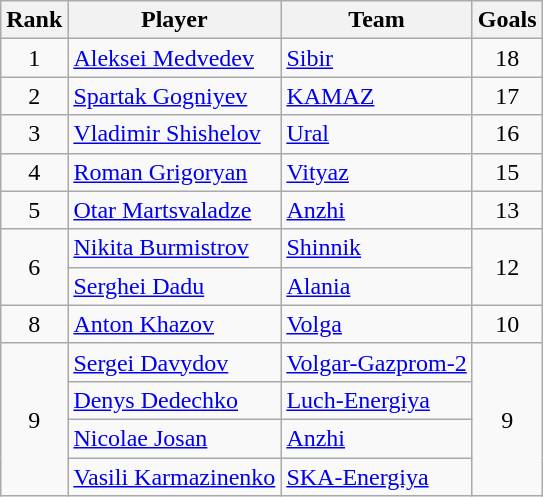<table class="wikitable">
<tr>
<th>Rank</th>
<th>Player</th>
<th>Team</th>
<th>Goals</th>
</tr>
<tr>
<td align=center>1</td>
<td> <a href='#'>Aleksei Medvedev</a></td>
<td><a href='#'>Sibir</a></td>
<td align=center>18</td>
</tr>
<tr>
<td align=center>2</td>
<td> <a href='#'>Spartak Gogniyev</a></td>
<td><a href='#'>KAMAZ</a></td>
<td align=center>17</td>
</tr>
<tr>
<td align=center>3</td>
<td> <a href='#'>Vladimir Shishelov</a></td>
<td><a href='#'>Ural</a></td>
<td align=center>16</td>
</tr>
<tr>
<td align=center>4</td>
<td> <a href='#'>Roman Grigoryan</a></td>
<td><a href='#'>Vityaz</a></td>
<td align=center>15</td>
</tr>
<tr>
<td align=center>5</td>
<td> <a href='#'>Otar Martsvaladze</a></td>
<td><a href='#'>Anzhi</a></td>
<td align=center>13</td>
</tr>
<tr>
<td rowspan="2" align=center>6</td>
<td> <a href='#'>Nikita Burmistrov</a></td>
<td><a href='#'>Shinnik</a></td>
<td rowspan="2" align=center>12</td>
</tr>
<tr>
<td> <a href='#'>Serghei Dadu</a></td>
<td><a href='#'>Alania</a></td>
</tr>
<tr>
<td align=center>8</td>
<td> <a href='#'>Anton Khazov</a></td>
<td><a href='#'>Volga</a></td>
<td align=center>10</td>
</tr>
<tr>
<td rowspan="4" align=center>9</td>
<td> <a href='#'>Sergei Davydov</a></td>
<td><a href='#'>Volgar-Gazprom-2</a></td>
<td rowspan="4" align=center>9</td>
</tr>
<tr>
<td> <a href='#'>Denys Dedechko</a></td>
<td><a href='#'>Luch-Energiya</a></td>
</tr>
<tr>
<td> <a href='#'>Nicolae Josan</a></td>
<td><a href='#'>Anzhi</a></td>
</tr>
<tr>
<td> <a href='#'>Vasili Karmazinenko</a></td>
<td><a href='#'>SKA-Energiya</a></td>
</tr>
</table>
